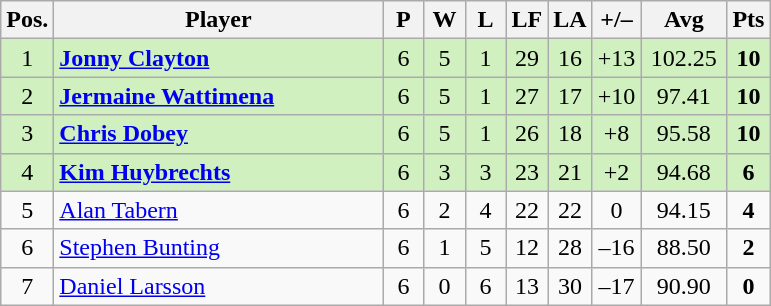<table class="wikitable" style="text-align:center; margin: 1em auto 1em auto, align:left">
<tr>
<th width=20>Pos.</th>
<th width=212>Player</th>
<th width=20>P</th>
<th width=20>W</th>
<th width=20>L</th>
<th width=20>LF</th>
<th width=20>LA</th>
<th width=25>+/–</th>
<th width=50>Avg</th>
<th width=20>Pts</th>
</tr>
<tr style="background:#D0F0C0;">
<td>1</td>
<td align=left> <strong><a href='#'>Jonny Clayton</a></strong></td>
<td>6</td>
<td>5</td>
<td>1</td>
<td>29</td>
<td>16</td>
<td>+13</td>
<td>102.25</td>
<td><strong>10</strong></td>
</tr>
<tr style="background:#D0F0C0;">
<td>2</td>
<td align=left> <strong><a href='#'>Jermaine Wattimena</a></strong></td>
<td>6</td>
<td>5</td>
<td>1</td>
<td>27</td>
<td>17</td>
<td>+10</td>
<td>97.41</td>
<td><strong>10</strong></td>
</tr>
<tr style="background:#D0F0C0;">
<td>3</td>
<td align=left> <strong><a href='#'>Chris Dobey</a></strong></td>
<td>6</td>
<td>5</td>
<td>1</td>
<td>26</td>
<td>18</td>
<td>+8</td>
<td>95.58</td>
<td><strong>10</strong></td>
</tr>
<tr style="background:#D0F0C0;">
<td>4</td>
<td align=left> <strong><a href='#'>Kim Huybrechts</a></strong></td>
<td>6</td>
<td>3</td>
<td>3</td>
<td>23</td>
<td>21</td>
<td>+2</td>
<td>94.68</td>
<td><strong>6</strong></td>
</tr>
<tr style=>
<td>5</td>
<td align=left> <a href='#'>Alan Tabern</a></td>
<td>6</td>
<td>2</td>
<td>4</td>
<td>22</td>
<td>22</td>
<td>0</td>
<td>94.15</td>
<td><strong>4</strong></td>
</tr>
<tr style=>
<td>6</td>
<td align=left> <a href='#'>Stephen Bunting</a></td>
<td>6</td>
<td>1</td>
<td>5</td>
<td>12</td>
<td>28</td>
<td>–16</td>
<td>88.50</td>
<td><strong>2</strong></td>
</tr>
<tr style=>
<td>7</td>
<td align=left> <a href='#'>Daniel Larsson</a></td>
<td>6</td>
<td>0</td>
<td>6</td>
<td>13</td>
<td>30</td>
<td>–17</td>
<td>90.90</td>
<td><strong>0</strong></td>
</tr>
</table>
